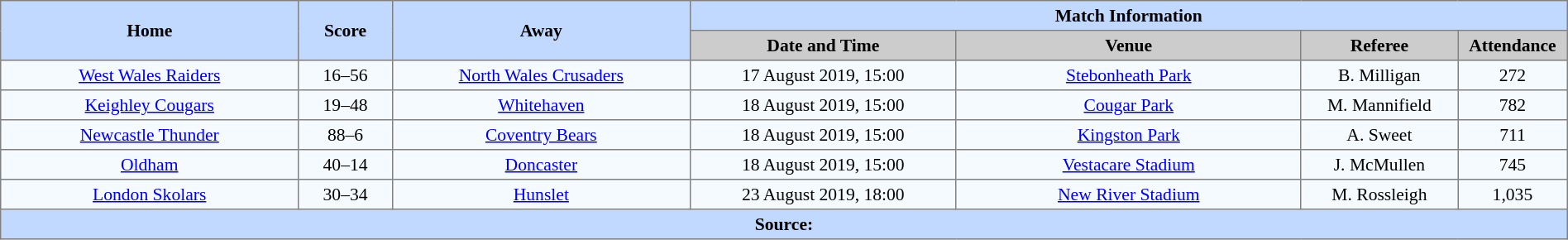<table border=1 style="border-collapse:collapse; font-size:90%; text-align:center;" cellpadding=3 cellspacing=0 width=100%>
<tr bgcolor=#C1D8FF>
<th rowspan=2 width=19%>Home</th>
<th rowspan=2 width=6%>Score</th>
<th rowspan=2 width=19%>Away</th>
<th colspan=4>Match Information</th>
</tr>
<tr bgcolor=#CCCCCC>
<th width=17%>Date and Time</th>
<th width=22%>Venue</th>
<th width=10%>Referee</th>
<th width=7%>Attendance</th>
</tr>
<tr bgcolor=#F5FAFF>
<td> <a href='#'>West Wales Raiders</a></td>
<td>16–56</td>
<td> <a href='#'>North Wales Crusaders</a></td>
<td>17 August 2019, 15:00</td>
<td><a href='#'>Stebonheath Park</a></td>
<td>B. Milligan</td>
<td>272</td>
</tr>
<tr bgcolor=#F5FAFF>
<td> <a href='#'>Keighley Cougars</a></td>
<td>19–48</td>
<td> <a href='#'>Whitehaven</a></td>
<td>18 August 2019, 15:00</td>
<td><a href='#'>Cougar Park</a></td>
<td>M. Mannifield</td>
<td>782</td>
</tr>
<tr bgcolor=#F5FAFF>
<td> <a href='#'>Newcastle Thunder</a></td>
<td>88–6</td>
<td> <a href='#'>Coventry Bears</a></td>
<td>18 August 2019, 15:00</td>
<td><a href='#'>Kingston Park</a></td>
<td>A. Sweet</td>
<td>711</td>
</tr>
<tr bgcolor=#F5FAFF>
<td> <a href='#'>Oldham</a></td>
<td>40–14</td>
<td> <a href='#'>Doncaster</a></td>
<td>18 August 2019, 15:00</td>
<td><a href='#'>Vestacare Stadium</a></td>
<td>J. McMullen</td>
<td>745</td>
</tr>
<tr bgcolor=#F5FAFF>
<td> <a href='#'>London Skolars</a></td>
<td>30–34</td>
<td> <a href='#'>Hunslet</a></td>
<td>23 August 2019, 18:00</td>
<td><a href='#'>New River Stadium</a></td>
<td>M. Rossleigh</td>
<td>1,035</td>
</tr>
<tr style="background:#c1d8ff;">
<th colspan=7>Source:</th>
</tr>
</table>
